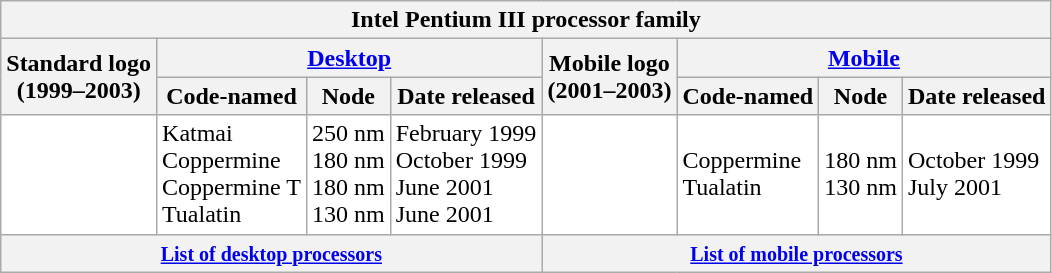<table class="wikitable" align="center">
<tr>
<th colspan="8">Intel Pentium III processor family</th>
</tr>
<tr>
<th rowspan="2">Standard logo<br>(1999–2003)</th>
<th colspan="3"><a href='#'>Desktop</a></th>
<th rowspan="2">Mobile logo<br>(2001–2003)</th>
<th colspan="3"><a href='#'>Mobile</a></th>
</tr>
<tr>
<th>Code-named</th>
<th>Node</th>
<th>Date released</th>
<th>Code-named</th>
<th>Node</th>
<th>Date released</th>
</tr>
<tr style="background:white">
<td align="center"></td>
<td>Katmai<br>Coppermine<br>Coppermine T<br>Tualatin</td>
<td>250 nm<br>180 nm<br>180 nm<br>130 nm</td>
<td>February 1999<br>October 1999<br>June 2001<br>June 2001</td>
<td></td>
<td>Coppermine<br>Tualatin</td>
<td>180 nm<br>130 nm</td>
<td>October 1999<br>July 2001</td>
</tr>
<tr>
<th colspan="4"><small><a href='#'>List of desktop processors</a></small></th>
<th colspan="4"><small><a href='#'>List of mobile processors</a></small></th>
</tr>
</table>
